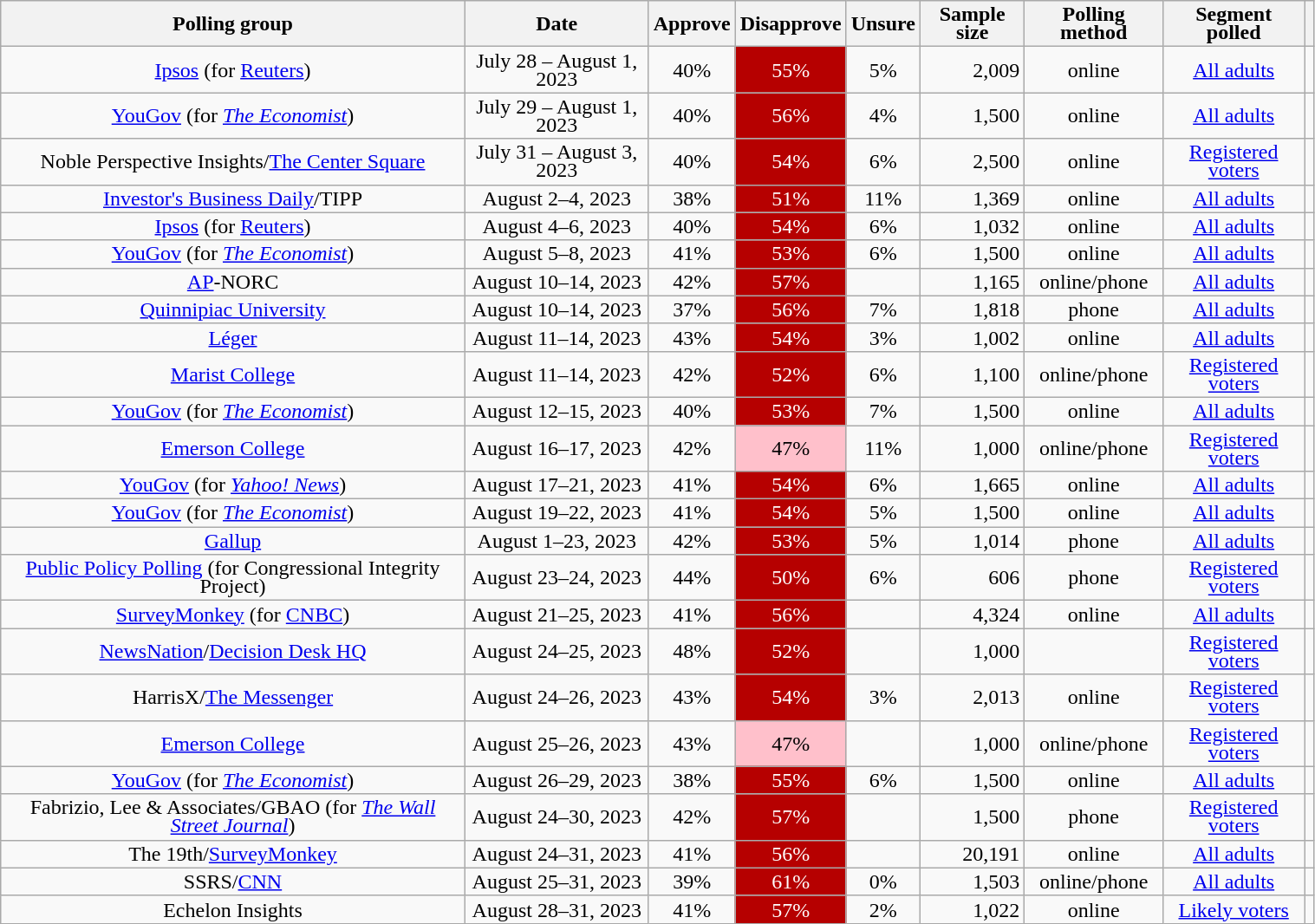<table class="wikitable sortable" style="text-align:center;line-height:14px;width: 80%;">
<tr>
<th class="unsortable">Polling group</th>
<th>Date</th>
<th>Approve</th>
<th>Disapprove</th>
<th>Unsure</th>
<th>Sample size</th>
<th>Polling method</th>
<th class="unsortable">Segment polled</th>
<th class="unsortable"></th>
</tr>
<tr>
<td><a href='#'>Ipsos</a> (for <a href='#'>Reuters</a>)</td>
<td>July 28 – August 1, 2023</td>
<td>40%</td>
<td style="background: #B60000; color: white">55%</td>
<td>5%</td>
<td align=right>2,009</td>
<td>online</td>
<td><a href='#'>All adults</a></td>
<td></td>
</tr>
<tr>
<td><a href='#'>YouGov</a> (for <em><a href='#'>The Economist</a></em>)</td>
<td>July 29 – August 1, 2023</td>
<td>40%</td>
<td style="background: #B60000; color: white">56%</td>
<td>4%</td>
<td align=right>1,500</td>
<td>online</td>
<td><a href='#'>All adults</a></td>
<td></td>
</tr>
<tr>
<td>Noble Perspective Insights/<a href='#'>The Center Square</a></td>
<td>July 31 – August 3, 2023</td>
<td>40%</td>
<td style="background: #B60000; color: white">54%</td>
<td>6%</td>
<td align=right>2,500</td>
<td>online</td>
<td><a href='#'>Registered voters</a></td>
<td></td>
</tr>
<tr>
<td><a href='#'>Investor's Business Daily</a>/TIPP</td>
<td>August 2–4, 2023</td>
<td>38%</td>
<td style="background: #B60000; color: white">51%</td>
<td>11%</td>
<td align=right>1,369</td>
<td>online</td>
<td><a href='#'>All adults</a></td>
<td></td>
</tr>
<tr>
<td><a href='#'>Ipsos</a> (for <a href='#'>Reuters</a>)</td>
<td>August 4–6, 2023</td>
<td>40%</td>
<td style="background: #B60000; color: white">54%</td>
<td>6%</td>
<td align=right>1,032</td>
<td>online</td>
<td><a href='#'>All adults</a></td>
<td><br></td>
</tr>
<tr>
<td><a href='#'>YouGov</a> (for <em><a href='#'>The Economist</a></em>)</td>
<td>August 5–8, 2023</td>
<td>41%</td>
<td style="background: #B60000; color: white">53%</td>
<td>6%</td>
<td align=right>1,500</td>
<td>online</td>
<td><a href='#'>All adults</a></td>
<td><br></td>
</tr>
<tr>
<td><a href='#'>AP</a>-NORC</td>
<td>August 10–14, 2023</td>
<td>42%</td>
<td style="background: #B60000; color: white">57%</td>
<td></td>
<td align=right>1,165</td>
<td>online/phone</td>
<td><a href='#'>All adults</a></td>
<td></td>
</tr>
<tr>
<td><a href='#'>Quinnipiac University</a></td>
<td>August 10–14, 2023</td>
<td>37%</td>
<td style="background: #B60000; color: white">56%</td>
<td>7%</td>
<td align=right>1,818</td>
<td>phone</td>
<td><a href='#'>All adults</a></td>
<td></td>
</tr>
<tr>
<td><a href='#'>Léger</a></td>
<td>August 11–14, 2023</td>
<td>43%</td>
<td style="background: #B60000; color: white">54%</td>
<td>3%</td>
<td align=right>1,002</td>
<td>online</td>
<td><a href='#'>All adults</a></td>
<td></td>
</tr>
<tr>
<td><a href='#'>Marist College</a></td>
<td>August 11–14, 2023</td>
<td>42%</td>
<td style="background: #B60000; color: white">52%</td>
<td>6%</td>
<td align=right>1,100</td>
<td>online/phone</td>
<td><a href='#'>Registered voters</a></td>
<td></td>
</tr>
<tr>
<td><a href='#'>YouGov</a> (for <em><a href='#'>The Economist</a></em>)</td>
<td>August 12–15, 2023</td>
<td>40%</td>
<td style="background: #B60000; color: white">53%</td>
<td>7%</td>
<td align=right>1,500</td>
<td>online</td>
<td><a href='#'>All adults</a></td>
<td></td>
</tr>
<tr>
<td><a href='#'>Emerson College</a></td>
<td>August 16–17, 2023</td>
<td>42%</td>
<td style="background: pink; color: black">47%</td>
<td>11%</td>
<td align=right>1,000</td>
<td>online/phone</td>
<td><a href='#'>Registered voters</a></td>
<td><br></td>
</tr>
<tr>
<td><a href='#'>YouGov</a> (for <em><a href='#'>Yahoo! News</a></em>)</td>
<td>August 17–21, 2023</td>
<td>41%</td>
<td style="background: #B60000; color: white">54%</td>
<td>6%</td>
<td align=right>1,665</td>
<td>online</td>
<td><a href='#'>All adults</a></td>
<td></td>
</tr>
<tr>
<td><a href='#'>YouGov</a> (for <em><a href='#'>The Economist</a></em>)</td>
<td>August 19–22, 2023</td>
<td>41%</td>
<td style="background: #B60000; color: white">54%</td>
<td>5%</td>
<td align=right>1,500</td>
<td>online</td>
<td><a href='#'>All adults</a></td>
<td></td>
</tr>
<tr>
<td><a href='#'>Gallup</a></td>
<td>August 1–23, 2023</td>
<td>42%</td>
<td style="background: #B60000; color: white">53%</td>
<td>5%</td>
<td align=right>1,014</td>
<td>phone</td>
<td><a href='#'>All adults</a></td>
<td><br></td>
</tr>
<tr>
<td><a href='#'>Public Policy Polling</a> (for Congressional Integrity Project)</td>
<td>August 23–24, 2023</td>
<td>44%</td>
<td style="background: #B60000; color: white">50%</td>
<td>6%</td>
<td align=right>606</td>
<td>phone</td>
<td><a href='#'>Registered voters</a></td>
<td></td>
</tr>
<tr>
<td><a href='#'>SurveyMonkey</a> (for <a href='#'>CNBC</a>)</td>
<td>August 21–25, 2023</td>
<td>41%</td>
<td style="background: #B60000; color: white">56%</td>
<td></td>
<td align=right>4,324</td>
<td>online</td>
<td><a href='#'>All adults</a></td>
<td></td>
</tr>
<tr>
<td><a href='#'>NewsNation</a>/<a href='#'>Decision Desk HQ</a></td>
<td>August 24–25, 2023</td>
<td>48%</td>
<td style="background: #B60000; color: white">52%</td>
<td></td>
<td align=right>1,000</td>
<td></td>
<td><a href='#'>Registered voters</a></td>
<td></td>
</tr>
<tr>
<td>HarrisX/<a href='#'>The Messenger</a></td>
<td>August 24–26, 2023</td>
<td>43%</td>
<td style="background: #B60000; color: white">54%</td>
<td>3%</td>
<td align=right>2,013</td>
<td>online</td>
<td><a href='#'>Registered voters</a></td>
<td></td>
</tr>
<tr>
<td><a href='#'>Emerson College</a></td>
<td>August 25–26, 2023</td>
<td>43%</td>
<td style="background: pink; color: black">47%</td>
<td></td>
<td align=right>1,000</td>
<td>online/phone</td>
<td><a href='#'>Registered voters</a></td>
<td><br></td>
</tr>
<tr>
<td><a href='#'>YouGov</a> (for <em><a href='#'>The Economist</a></em>)</td>
<td>August 26–29, 2023</td>
<td>38%</td>
<td style="background: #B60000; color: white">55%</td>
<td>6%</td>
<td align=right>1,500</td>
<td>online</td>
<td><a href='#'>All adults</a></td>
<td></td>
</tr>
<tr>
<td>Fabrizio, Lee & Associates/GBAO (for <em><a href='#'>The Wall Street Journal</a></em>)</td>
<td>August 24–30, 2023</td>
<td>42%</td>
<td style="background: #B60000; color: white">57%</td>
<td></td>
<td align=right>1,500</td>
<td>phone</td>
<td><a href='#'>Registered voters</a></td>
<td></td>
</tr>
<tr>
<td>The 19th/<a href='#'>SurveyMonkey</a></td>
<td>August 24–31, 2023</td>
<td>41%</td>
<td style="background: #B60000; color: white">56%</td>
<td></td>
<td align=right>20,191</td>
<td>online</td>
<td><a href='#'>All adults</a></td>
<td></td>
</tr>
<tr>
<td>SSRS/<a href='#'>CNN</a></td>
<td>August 25–31, 2023</td>
<td>39%</td>
<td style="background: #B60000; color: white">61%</td>
<td>0%</td>
<td align=right>1,503</td>
<td>online/phone</td>
<td><a href='#'>All adults</a></td>
<td></td>
</tr>
<tr>
<td>Echelon Insights</td>
<td>August 28–31, 2023</td>
<td>41%</td>
<td style="background: #B60000; color: white">57%</td>
<td>2%</td>
<td align=right>1,022</td>
<td>online</td>
<td><a href='#'>Likely voters</a></td>
<td></td>
</tr>
</table>
